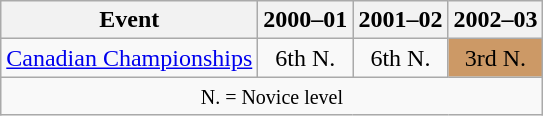<table class="wikitable" style="text-align:center">
<tr>
<th>Event</th>
<th>2000–01</th>
<th>2001–02</th>
<th>2002–03</th>
</tr>
<tr>
<td align=left><a href='#'>Canadian Championships</a></td>
<td>6th N.</td>
<td>6th N.</td>
<td bgcolor=cc9966>3rd N.</td>
</tr>
<tr>
<td colspan=4 align=center><small> N. = Novice level </small></td>
</tr>
</table>
